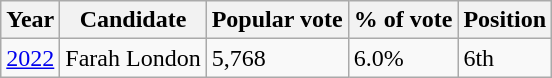<table class="wikitable">
<tr>
<th>Year</th>
<th>Candidate</th>
<th>Popular vote</th>
<th>% of vote</th>
<th>Position</th>
</tr>
<tr>
<td><a href='#'>2022</a></td>
<td>Farah London</td>
<td>5,768</td>
<td>6.0%</td>
<td>6th</td>
</tr>
</table>
